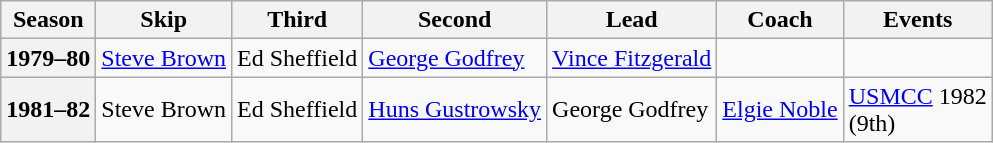<table class="wikitable">
<tr>
<th scope="col">Season</th>
<th scope="col">Skip</th>
<th scope="col">Third</th>
<th scope="col">Second</th>
<th scope="col">Lead</th>
<th scope="col">Coach</th>
<th scope="col">Events</th>
</tr>
<tr>
<th scope="row">1979–80</th>
<td><a href='#'>Steve Brown</a></td>
<td>Ed Sheffield</td>
<td><a href='#'>George Godfrey</a></td>
<td><a href='#'>Vince Fitzgerald</a></td>
<td></td>
<td></td>
</tr>
<tr>
<th scope="row">1981–82</th>
<td>Steve Brown</td>
<td>Ed Sheffield</td>
<td><a href='#'>Huns Gustrowsky</a></td>
<td>George Godfrey</td>
<td><a href='#'>Elgie Noble</a></td>
<td><a href='#'>USMCC</a> 1982 <br> (9th)</td>
</tr>
</table>
